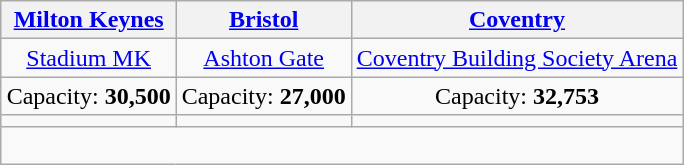<table class="wikitable" style="margin:1em auto; text-align:center">
<tr>
<th><a href='#'>Milton Keynes</a></th>
<th><a href='#'>Bristol</a></th>
<th><a href='#'>Coventry</a></th>
</tr>
<tr>
<td><a href='#'>Stadium MK</a><br></td>
<td><a href='#'>Ashton Gate</a><br></td>
<td><a href='#'>Coventry Building Society Arena</a><br></td>
</tr>
<tr>
<td>Capacity: <strong>30,500</strong></td>
<td>Capacity: <strong>27,000</strong></td>
<td>Capacity: <strong>32,753</strong></td>
</tr>
<tr>
<td></td>
<td></td>
<td></td>
</tr>
<tr>
<td colspan="3"><br></td>
</tr>
</table>
